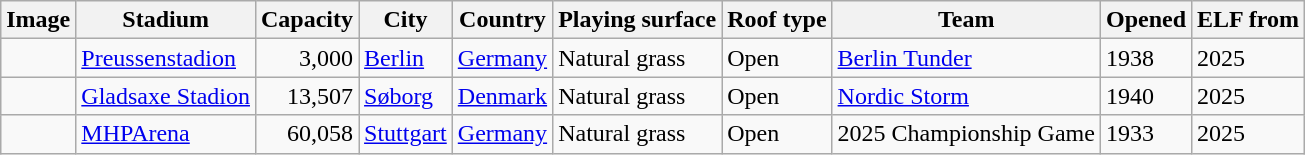<table class="wikitable sortable">
<tr>
<th>Image</th>
<th>Stadium</th>
<th>Capacity</th>
<th>City</th>
<th>Country</th>
<th>Playing surface</th>
<th>Roof type</th>
<th>Team</th>
<th>Opened</th>
<th>ELF from</th>
</tr>
<tr>
<td></td>
<td><a href='#'>Preussenstadion</a></td>
<td align="right">3,000</td>
<td><a href='#'>Berlin</a></td>
<td><a href='#'>Germany</a></td>
<td>Natural grass</td>
<td>Open</td>
<td><a href='#'>Berlin Tunder</a></td>
<td>1938</td>
<td>2025</td>
</tr>
<tr>
<td></td>
<td><a href='#'>Gladsaxe Stadion</a></td>
<td align="right">13,507</td>
<td><a href='#'>Søborg</a></td>
<td><a href='#'>Denmark</a></td>
<td>Natural grass</td>
<td>Open</td>
<td><a href='#'>Nordic Storm</a></td>
<td>1940</td>
<td>2025</td>
</tr>
<tr>
<td></td>
<td><a href='#'>MHPArena</a></td>
<td align="right">60,058</td>
<td><a href='#'>Stuttgart</a></td>
<td><a href='#'>Germany</a></td>
<td>Natural grass</td>
<td>Open</td>
<td>2025 Championship Game</td>
<td>1933</td>
<td>2025</td>
</tr>
</table>
